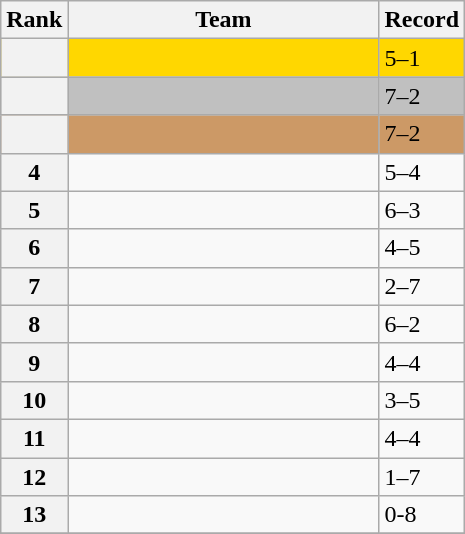<table class="wikitable">
<tr>
<th>Rank</th>
<th width=200px>Team</th>
<th>Record</th>
</tr>
<tr bgcolor=gold>
<th></th>
<td></td>
<td>5–1</td>
</tr>
<tr bgcolor=silver>
<th></th>
<td></td>
<td>7–2</td>
</tr>
<tr bgcolor=cc9966>
<th></th>
<td></td>
<td>7–2</td>
</tr>
<tr>
<th>4</th>
<td></td>
<td>5–4</td>
</tr>
<tr>
<th>5</th>
<td></td>
<td>6–3</td>
</tr>
<tr>
<th>6</th>
<td></td>
<td>4–5</td>
</tr>
<tr>
<th>7</th>
<td></td>
<td>2–7</td>
</tr>
<tr>
<th>8</th>
<td></td>
<td>6–2</td>
</tr>
<tr>
<th>9</th>
<td></td>
<td>4–4</td>
</tr>
<tr>
<th>10</th>
<td></td>
<td>3–5</td>
</tr>
<tr>
<th>11</th>
<td></td>
<td>4–4</td>
</tr>
<tr>
<th>12</th>
<td></td>
<td>1–7</td>
</tr>
<tr>
<th>13</th>
<td></td>
<td>0-8</td>
</tr>
<tr>
</tr>
</table>
